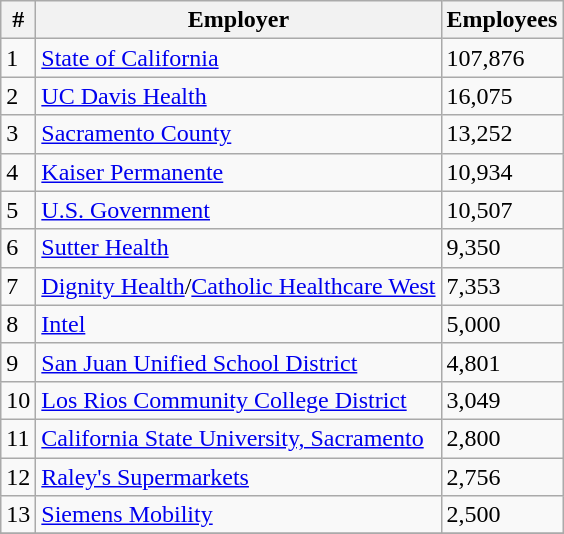<table class="wikitable">
<tr>
<th>#</th>
<th>Employer</th>
<th>Employees</th>
</tr>
<tr>
<td>1</td>
<td><a href='#'>State of California</a></td>
<td>107,876</td>
</tr>
<tr>
<td>2</td>
<td><a href='#'>UC Davis Health</a></td>
<td>16,075</td>
</tr>
<tr>
<td>3</td>
<td><a href='#'>Sacramento County</a></td>
<td>13,252</td>
</tr>
<tr>
<td>4</td>
<td><a href='#'>Kaiser Permanente</a></td>
<td>10,934</td>
</tr>
<tr>
<td>5</td>
<td><a href='#'>U.S. Government</a></td>
<td>10,507</td>
</tr>
<tr>
<td>6</td>
<td><a href='#'>Sutter Health</a></td>
<td>9,350</td>
</tr>
<tr>
<td>7</td>
<td><a href='#'>Dignity Health</a>/<a href='#'>Catholic Healthcare West</a></td>
<td>7,353</td>
</tr>
<tr>
<td>8</td>
<td><a href='#'>Intel</a></td>
<td>5,000</td>
</tr>
<tr>
<td>9</td>
<td><a href='#'>San Juan Unified School District</a></td>
<td>4,801</td>
</tr>
<tr>
<td>10</td>
<td><a href='#'>Los Rios Community College District</a></td>
<td>3,049</td>
</tr>
<tr>
<td>11</td>
<td><a href='#'>California State University, Sacramento</a></td>
<td>2,800</td>
</tr>
<tr>
<td>12</td>
<td><a href='#'>Raley's Supermarkets</a></td>
<td>2,756</td>
</tr>
<tr>
<td>13</td>
<td><a href='#'>Siemens Mobility</a></td>
<td>2,500</td>
</tr>
<tr>
</tr>
</table>
